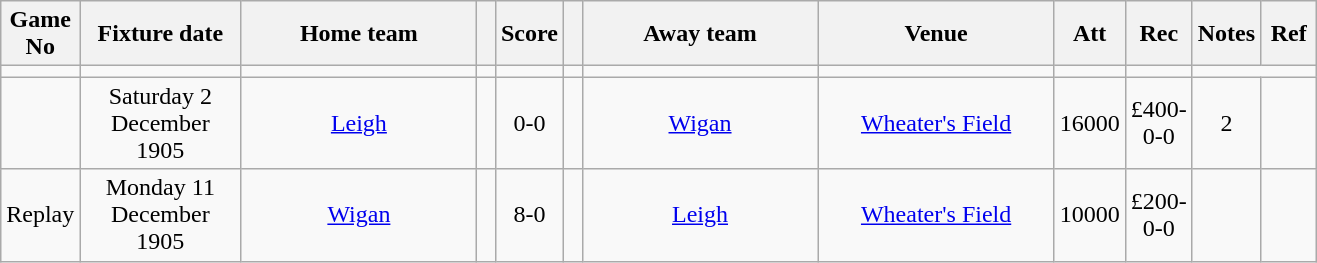<table class="wikitable" style="text-align:center;">
<tr>
<th width=20 abbr="No">Game No</th>
<th width=100 abbr="Date">Fixture date</th>
<th width=150 abbr="Home team">Home team</th>
<th width=5 abbr="space"></th>
<th width=20 abbr="Score">Score</th>
<th width=5 abbr="space"></th>
<th width=150 abbr="Away team">Away team</th>
<th width=150 abbr="Venue">Venue</th>
<th width=30 abbr="Att">Att</th>
<th width=30 abbr="Rec">Rec</th>
<th width=30 abbr="Notes">Notes</th>
<th width=30 abbr="Ref">Ref</th>
</tr>
<tr>
<td></td>
<td></td>
<td></td>
<td></td>
<td></td>
<td></td>
<td></td>
<td></td>
<td></td>
<td></td>
</tr>
<tr>
<td></td>
<td>Saturday 2 December 1905</td>
<td><a href='#'>Leigh</a></td>
<td></td>
<td>0-0</td>
<td></td>
<td><a href='#'>Wigan</a></td>
<td><a href='#'>Wheater's Field</a></td>
<td>16000</td>
<td>£400-0-0</td>
<td>2</td>
<td></td>
</tr>
<tr>
<td>Replay</td>
<td>Monday 11 December 1905</td>
<td><a href='#'>Wigan</a></td>
<td></td>
<td>8-0</td>
<td></td>
<td><a href='#'>Leigh</a></td>
<td><a href='#'>Wheater's Field</a></td>
<td>10000</td>
<td>£200-0-0</td>
<td></td>
<td></td>
</tr>
</table>
